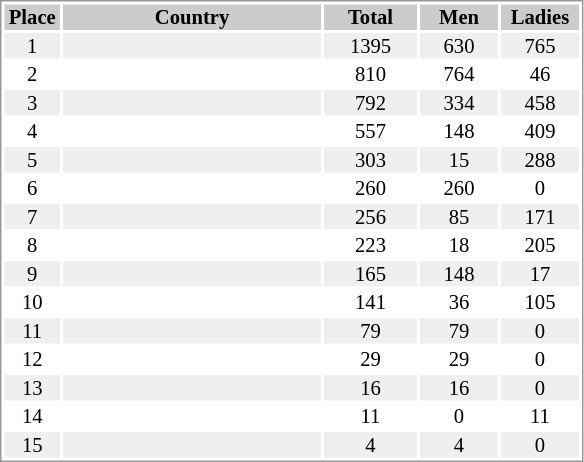<table border="0" style="border: 1px solid #999; background-color:#FFFFFF; text-align:center; font-size:86%; line-height:15px;">
<tr align="center" bgcolor="#CCCCCC">
<th width=35>Place</th>
<th width=170>Country</th>
<th width=60>Total</th>
<th width=50>Men</th>
<th width=50>Ladies</th>
</tr>
<tr bgcolor="#EFEFEF">
<td>1</td>
<td align="left"></td>
<td>1395</td>
<td>630</td>
<td>765</td>
</tr>
<tr>
<td>2</td>
<td align="left"></td>
<td>810</td>
<td>764</td>
<td>46</td>
</tr>
<tr bgcolor="#EFEFEF">
<td>3</td>
<td align="left"></td>
<td>792</td>
<td>334</td>
<td>458</td>
</tr>
<tr>
<td>4</td>
<td align="left"></td>
<td>557</td>
<td>148</td>
<td>409</td>
</tr>
<tr bgcolor="#EFEFEF">
<td>5</td>
<td align="left"></td>
<td>303</td>
<td>15</td>
<td>288</td>
</tr>
<tr>
<td>6</td>
<td align="left"></td>
<td>260</td>
<td>260</td>
<td>0</td>
</tr>
<tr bgcolor="#EFEFEF">
<td>7</td>
<td align="left"></td>
<td>256</td>
<td>85</td>
<td>171</td>
</tr>
<tr>
<td>8</td>
<td align="left"></td>
<td>223</td>
<td>18</td>
<td>205</td>
</tr>
<tr bgcolor="#EFEFEF">
<td>9</td>
<td align="left"></td>
<td>165</td>
<td>148</td>
<td>17</td>
</tr>
<tr>
<td>10</td>
<td align="left"></td>
<td>141</td>
<td>36</td>
<td>105</td>
</tr>
<tr bgcolor="#EFEFEF">
<td>11</td>
<td align="left"></td>
<td>79</td>
<td>79</td>
<td>0</td>
</tr>
<tr>
<td>12</td>
<td align="left"></td>
<td>29</td>
<td>29</td>
<td>0</td>
</tr>
<tr bgcolor="#EFEFEF">
<td>13</td>
<td align="left"></td>
<td>16</td>
<td>16</td>
<td>0</td>
</tr>
<tr>
<td>14</td>
<td align="left"></td>
<td>11</td>
<td>0</td>
<td>11</td>
</tr>
<tr bgcolor="#EFEFEF">
<td>15</td>
<td align="left"></td>
<td>4</td>
<td>4</td>
<td>0</td>
</tr>
</table>
